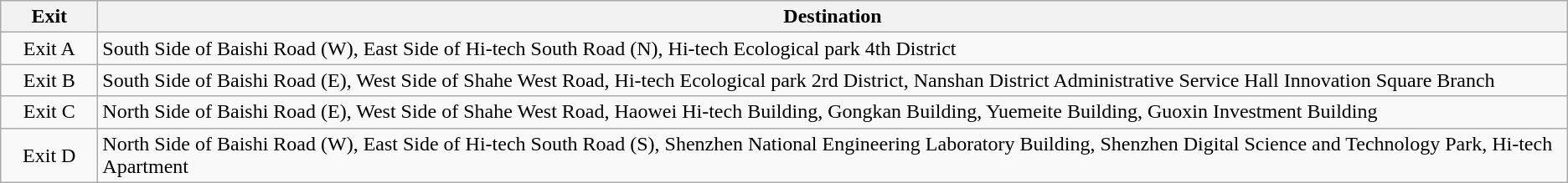<table class="wikitable">
<tr>
<th style="width:70px">Exit</th>
<th>Destination</th>
</tr>
<tr>
<td align="center">Exit A</td>
<td>South Side of Baishi Road (W), East Side of Hi-tech South Road (N), Hi-tech Ecological park 4th District</td>
</tr>
<tr>
<td align="center">Exit B</td>
<td>South Side of Baishi Road (E), West Side of Shahe West Road, Hi-tech Ecological park 2rd District, Nanshan District Administrative Service Hall Innovation Square Branch</td>
</tr>
<tr>
<td align="center">Exit C</td>
<td>North Side of Baishi Road (E), West Side of Shahe West Road, Haowei Hi-tech Building, Gongkan Building, Yuemeite Building, Guoxin Investment Building</td>
</tr>
<tr>
<td align="center">Exit D</td>
<td>North Side of Baishi Road (W), East Side of Hi-tech South Road (S), Shenzhen National Engineering Laboratory Building, Shenzhen Digital Science and Technology Park, Hi-tech Apartment</td>
</tr>
</table>
